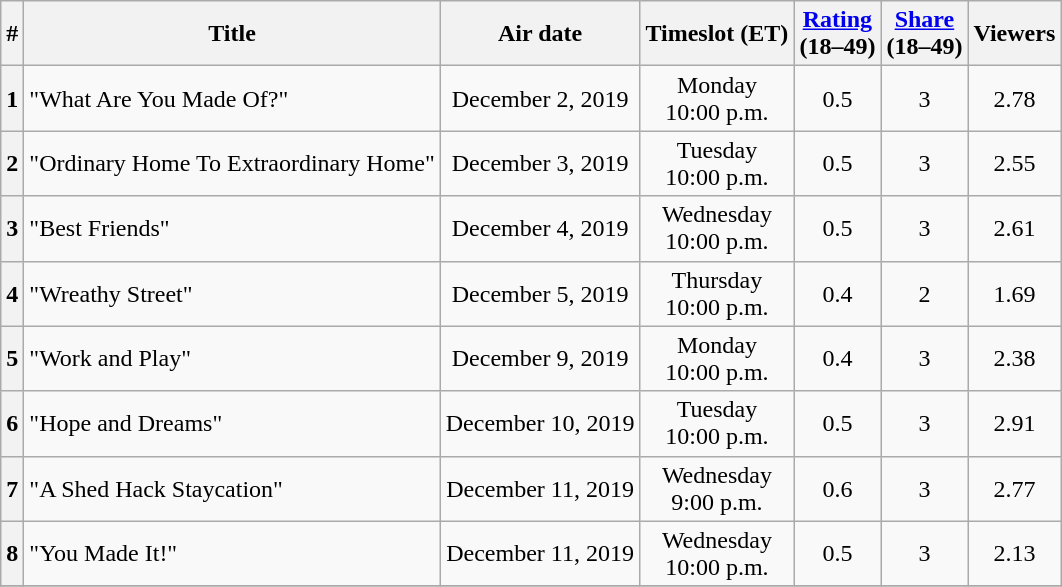<table class="wikitable" style="text-align:center">
<tr>
<th>#</th>
<th>Title</th>
<th>Air date</th>
<th>Timeslot (ET)</th>
<th><a href='#'>Rating</a><br>(18–49)</th>
<th><a href='#'>Share</a><br>(18–49)</th>
<th>Viewers<br></th>
</tr>
<tr>
<th>1</th>
<td style="text-align:left;">"What Are You Made Of?"</td>
<td>December 2, 2019</td>
<td>Monday <br> 10:00 p.m.</td>
<td>0.5</td>
<td>3</td>
<td>2.78</td>
</tr>
<tr>
<th>2</th>
<td style="text-align:left;">"Ordinary Home To Extraordinary Home"</td>
<td>December 3, 2019</td>
<td>Tuesday <br> 10:00 p.m.</td>
<td>0.5</td>
<td>3</td>
<td>2.55</td>
</tr>
<tr>
<th>3</th>
<td style="text-align:left;">"Best Friends"</td>
<td>December 4, 2019</td>
<td>Wednesday <br> 10:00 p.m.</td>
<td>0.5</td>
<td>3</td>
<td>2.61</td>
</tr>
<tr>
<th>4</th>
<td style="text-align:left;">"Wreathy Street"</td>
<td>December 5, 2019</td>
<td>Thursday <br> 10:00 p.m.</td>
<td>0.4</td>
<td>2</td>
<td>1.69</td>
</tr>
<tr>
<th>5</th>
<td style="text-align:left;">"Work and Play"</td>
<td>December 9, 2019</td>
<td>Monday <br> 10:00 p.m.</td>
<td>0.4</td>
<td>3</td>
<td>2.38</td>
</tr>
<tr>
<th>6</th>
<td style="text-align:left;">"Hope and Dreams"</td>
<td>December 10, 2019</td>
<td>Tuesday <br> 10:00 p.m.</td>
<td>0.5</td>
<td>3</td>
<td>2.91</td>
</tr>
<tr>
<th>7</th>
<td style="text-align:left;">"A Shed Hack Staycation"</td>
<td>December 11, 2019</td>
<td>Wednesday <br> 9:00 p.m.</td>
<td>0.6</td>
<td>3</td>
<td>2.77</td>
</tr>
<tr>
<th>8</th>
<td style="text-align:left;">"You Made It!"</td>
<td>December 11, 2019</td>
<td>Wednesday <br> 10:00 p.m.</td>
<td>0.5</td>
<td>3</td>
<td>2.13</td>
</tr>
<tr>
</tr>
</table>
